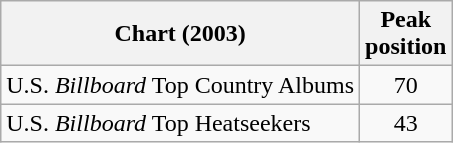<table class="wikitable">
<tr>
<th>Chart (2003)</th>
<th>Peak<br>position</th>
</tr>
<tr>
<td>U.S. <em>Billboard</em> Top Country Albums</td>
<td align="center">70</td>
</tr>
<tr>
<td>U.S. <em>Billboard</em> Top Heatseekers</td>
<td align="center">43</td>
</tr>
</table>
